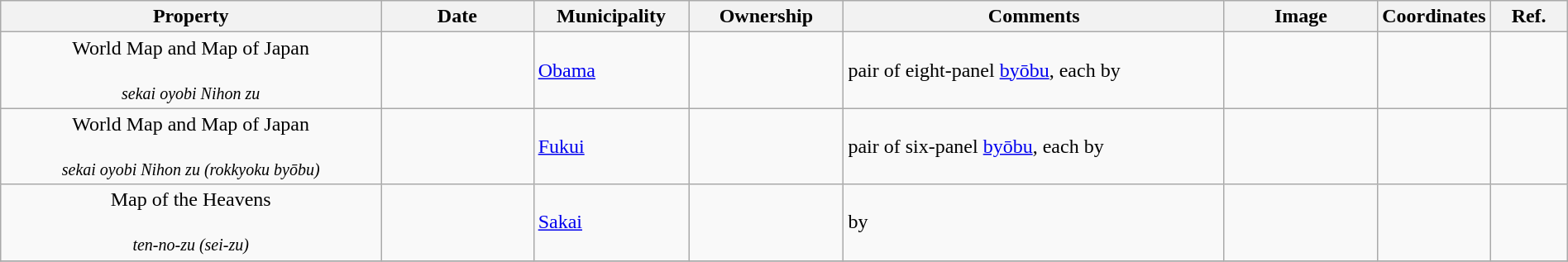<table class="wikitable sortable"  style="width:100%;">
<tr>
<th width="25%" align="left">Property</th>
<th width="10%" align="left">Date</th>
<th width="10%" align="left">Municipality</th>
<th width="10%" align="left">Ownership</th>
<th width="25%" align="left" class="unsortable">Comments</th>
<th width="10%" align="left" class="unsortable">Image</th>
<th width="5%" align="left" class="unsortable">Coordinates</th>
<th width="5%" align="left" class="unsortable">Ref.</th>
</tr>
<tr>
<td align="center">World Map and Map of Japan<br><br><small><em>sekai oyobi Nihon zu</em></small></td>
<td></td>
<td><a href='#'>Obama</a></td>
<td></td>
<td>pair of eight-panel <a href='#'>byōbu</a>, each  by </td>
<td> </td>
<td></td>
<td></td>
</tr>
<tr>
<td align="center">World Map and Map of Japan<br><br><small><em>sekai oyobi Nihon zu (rokkyoku byōbu)</em></small></td>
<td></td>
<td><a href='#'>Fukui</a></td>
<td></td>
<td>pair of six-panel <a href='#'>byōbu</a>, each  by </td>
<td> </td>
<td></td>
<td></td>
</tr>
<tr>
<td align="center">Map of the Heavens<br><br><small><em>ten-no-zu (sei-zu)</em></small></td>
<td></td>
<td><a href='#'>Sakai</a></td>
<td></td>
<td> by </td>
<td></td>
<td></td>
<td></td>
</tr>
<tr>
</tr>
</table>
